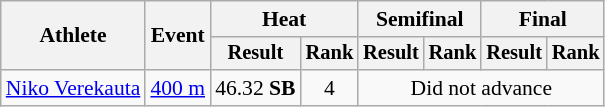<table class=wikitable style="font-size:90%">
<tr>
<th rowspan="2">Athlete</th>
<th rowspan="2">Event</th>
<th colspan="2">Heat</th>
<th colspan="2">Semifinal</th>
<th colspan="2">Final</th>
</tr>
<tr style="font-size:95%">
<th>Result</th>
<th>Rank</th>
<th>Result</th>
<th>Rank</th>
<th>Result</th>
<th>Rank</th>
</tr>
<tr align=center>
<td align=left><a href='#'>Niko Verekauta</a></td>
<td align=left><a href='#'>400 m</a></td>
<td>46.32 <strong>SB</strong></td>
<td>4</td>
<td colspan=4>Did not advance</td>
</tr>
</table>
